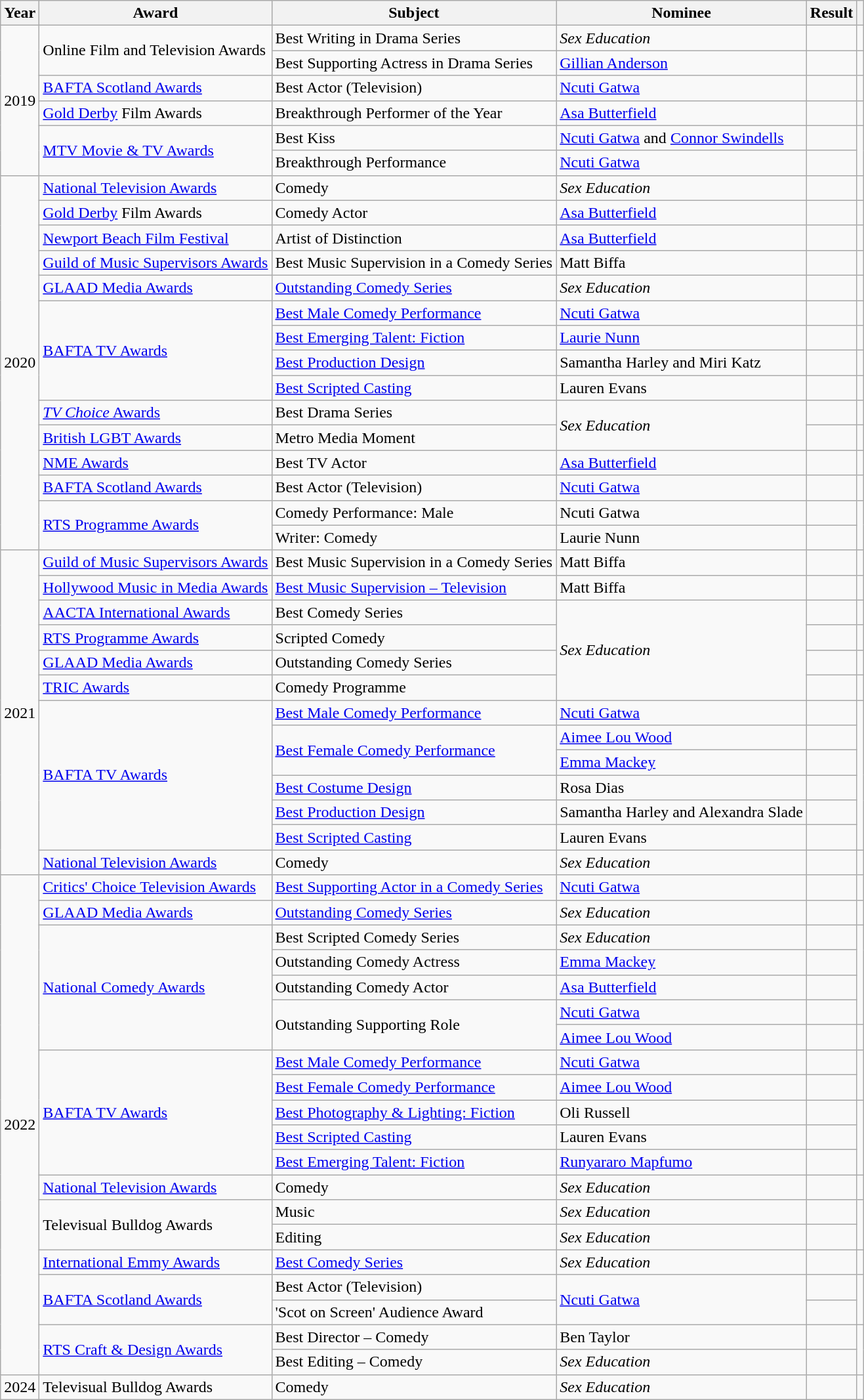<table class="wikitable">
<tr>
<th>Year</th>
<th>Award</th>
<th>Subject</th>
<th>Nominee</th>
<th>Result</th>
<th></th>
</tr>
<tr>
<td rowspan="6">2019</td>
<td rowspan="2">Online Film and Television Awards</td>
<td>Best Writing in Drama Series</td>
<td><em>Sex Education</em></td>
<td></td>
<td></td>
</tr>
<tr>
<td>Best Supporting Actress in Drama Series</td>
<td><a href='#'>Gillian Anderson</a></td>
<td></td>
<td></td>
</tr>
<tr>
<td><a href='#'>BAFTA Scotland Awards</a></td>
<td>Best Actor (Television)</td>
<td><a href='#'>Ncuti Gatwa</a></td>
<td></td>
<td></td>
</tr>
<tr>
<td><a href='#'>Gold Derby</a> Film Awards</td>
<td>Breakthrough Performer of the Year</td>
<td><a href='#'>Asa Butterfield</a></td>
<td></td>
<td></td>
</tr>
<tr>
<td rowspan="2"><a href='#'>MTV Movie & TV Awards</a></td>
<td>Best Kiss</td>
<td><a href='#'>Ncuti Gatwa</a> and <a href='#'>Connor Swindells</a></td>
<td></td>
<td rowspan="2"></td>
</tr>
<tr>
<td>Breakthrough Performance</td>
<td><a href='#'>Ncuti Gatwa</a></td>
<td></td>
</tr>
<tr>
<td rowspan="15">2020</td>
<td><a href='#'>National Television Awards</a></td>
<td>Comedy</td>
<td rowspan=1><em>Sex Education</em></td>
<td></td>
<td></td>
</tr>
<tr>
<td><a href='#'>Gold Derby</a> Film Awards</td>
<td>Comedy Actor</td>
<td><a href='#'>Asa Butterfield</a></td>
<td></td>
<td></td>
</tr>
<tr>
<td><a href='#'>Newport Beach Film Festival</a></td>
<td>Artist of Distinction</td>
<td><a href='#'>Asa Butterfield</a></td>
<td></td>
<td></td>
</tr>
<tr>
<td><a href='#'>Guild of Music Supervisors Awards</a></td>
<td>Best Music Supervision in a Comedy Series</td>
<td>Matt Biffa</td>
<td></td>
<td></td>
</tr>
<tr>
<td><a href='#'>GLAAD Media Awards</a></td>
<td><a href='#'>Outstanding Comedy Series</a></td>
<td><em>Sex Education</em></td>
<td></td>
<td></td>
</tr>
<tr>
<td rowspan="4"><a href='#'>BAFTA TV Awards</a></td>
<td><a href='#'>Best Male Comedy Performance</a></td>
<td><a href='#'>Ncuti Gatwa</a></td>
<td></td>
<td></td>
</tr>
<tr>
<td><a href='#'>Best Emerging Talent: Fiction</a></td>
<td><a href='#'>Laurie Nunn</a></td>
<td></td>
<td></td>
</tr>
<tr>
<td><a href='#'>Best Production Design</a></td>
<td>Samantha Harley and Miri Katz</td>
<td></td>
<td></td>
</tr>
<tr>
<td><a href='#'>Best Scripted Casting</a></td>
<td>Lauren Evans</td>
<td></td>
<td></td>
</tr>
<tr>
<td><a href='#'><em>TV Choice</em> Awards</a></td>
<td>Best Drama Series</td>
<td rowspan="2"><em>Sex Education</em></td>
<td></td>
<td></td>
</tr>
<tr>
<td><a href='#'>British LGBT Awards</a></td>
<td>Metro Media Moment</td>
<td></td>
<td></td>
</tr>
<tr>
<td><a href='#'>NME Awards</a></td>
<td>Best TV Actor</td>
<td><a href='#'>Asa Butterfield</a></td>
<td></td>
<td></td>
</tr>
<tr>
<td><a href='#'>BAFTA Scotland Awards</a></td>
<td>Best Actor (Television)</td>
<td><a href='#'>Ncuti Gatwa</a></td>
<td></td>
<td></td>
</tr>
<tr>
<td rowspan="2"><a href='#'>RTS Programme Awards</a></td>
<td>Comedy Performance: Male</td>
<td>Ncuti Gatwa</td>
<td></td>
<td rowspan="2"></td>
</tr>
<tr>
<td>Writer: Comedy</td>
<td>Laurie Nunn</td>
<td></td>
</tr>
<tr>
<td rowspan="13">2021</td>
<td><a href='#'>Guild of Music Supervisors Awards</a></td>
<td>Best Music Supervision in a Comedy Series</td>
<td>Matt Biffa</td>
<td></td>
<td></td>
</tr>
<tr>
<td><a href='#'>Hollywood Music in Media Awards</a></td>
<td><a href='#'>Best Music Supervision – Television</a></td>
<td>Matt Biffa</td>
<td></td>
<td></td>
</tr>
<tr>
<td><a href='#'>AACTA International Awards</a></td>
<td>Best Comedy Series</td>
<td rowspan="4"><em>Sex Education</em></td>
<td></td>
<td></td>
</tr>
<tr>
<td><a href='#'>RTS Programme Awards</a></td>
<td>Scripted Comedy</td>
<td></td>
<td></td>
</tr>
<tr>
<td><a href='#'>GLAAD Media Awards</a></td>
<td>Outstanding Comedy Series</td>
<td></td>
<td></td>
</tr>
<tr>
<td><a href='#'>TRIC Awards</a></td>
<td>Comedy Programme</td>
<td></td>
<td></td>
</tr>
<tr>
<td rowspan=6><a href='#'>BAFTA TV Awards</a></td>
<td><a href='#'>Best Male Comedy Performance</a></td>
<td><a href='#'>Ncuti Gatwa</a></td>
<td></td>
<td rowspan=6 style="text-align:center"></td>
</tr>
<tr>
<td rowspan=2><a href='#'>Best Female Comedy Performance</a></td>
<td><a href='#'>Aimee Lou Wood</a></td>
<td></td>
</tr>
<tr>
<td><a href='#'>Emma Mackey</a></td>
<td></td>
</tr>
<tr>
<td><a href='#'>Best Costume Design</a></td>
<td>Rosa Dias</td>
<td></td>
</tr>
<tr>
<td><a href='#'>Best Production Design</a></td>
<td>Samantha Harley and Alexandra Slade</td>
<td></td>
</tr>
<tr>
<td><a href='#'>Best Scripted Casting</a></td>
<td>Lauren Evans</td>
<td></td>
</tr>
<tr>
<td><a href='#'>National Television Awards</a></td>
<td>Comedy</td>
<td><em>Sex Education</em></td>
<td></td>
<td style="text-align:center"></td>
</tr>
<tr>
<td rowspan="20">2022</td>
<td><a href='#'>Critics' Choice Television Awards</a></td>
<td><a href='#'>Best Supporting Actor in a Comedy Series</a></td>
<td><a href='#'>Ncuti Gatwa</a></td>
<td></td>
<td style="text-align:center"></td>
</tr>
<tr>
<td><a href='#'>GLAAD Media Awards</a></td>
<td><a href='#'>Outstanding Comedy Series</a></td>
<td><em>Sex Education</em></td>
<td></td>
<td style="text-align: center;"></td>
</tr>
<tr>
<td rowspan="5"><a href='#'>National Comedy Awards</a></td>
<td>Best Scripted Comedy Series</td>
<td><em>Sex Education</em></td>
<td></td>
<td rowspan="4" style="text-align: center;"></td>
</tr>
<tr>
<td>Outstanding Comedy Actress</td>
<td><a href='#'>Emma Mackey</a></td>
<td></td>
</tr>
<tr>
<td>Outstanding Comedy Actor</td>
<td><a href='#'>Asa Butterfield</a></td>
<td></td>
</tr>
<tr>
<td rowspan="2">Outstanding Supporting Role</td>
<td><a href='#'>Ncuti Gatwa</a></td>
<td></td>
</tr>
<tr>
<td><a href='#'>Aimee Lou Wood</a></td>
<td></td>
<td style="text-align:center"></td>
</tr>
<tr>
<td rowspan="5"><a href='#'>BAFTA TV Awards</a></td>
<td><a href='#'>Best Male Comedy Performance</a></td>
<td><a href='#'>Ncuti Gatwa</a></td>
<td></td>
<td rowspan="2" style="text-align: center;"></td>
</tr>
<tr>
<td><a href='#'>Best Female Comedy Performance</a></td>
<td><a href='#'>Aimee Lou Wood</a></td>
<td></td>
</tr>
<tr>
<td><a href='#'>Best Photography & Lighting: Fiction</a></td>
<td>Oli Russell</td>
<td></td>
<td rowspan="3" style="text-align: center;"></td>
</tr>
<tr>
<td><a href='#'>Best Scripted Casting</a></td>
<td>Lauren Evans</td>
<td></td>
</tr>
<tr>
<td><a href='#'>Best Emerging Talent: Fiction</a></td>
<td><a href='#'>Runyararo Mapfumo</a></td>
<td></td>
</tr>
<tr>
<td><a href='#'>National Television Awards</a></td>
<td>Comedy</td>
<td><em>Sex Education</em></td>
<td></td>
<td style="text-align:center"></td>
</tr>
<tr>
<td rowspan="2">Televisual Bulldog Awards</td>
<td>Music</td>
<td><em>Sex Education</em></td>
<td></td>
<td rowspan="2"></td>
</tr>
<tr>
<td>Editing</td>
<td><em>Sex Education</em></td>
<td></td>
</tr>
<tr>
<td><a href='#'>International Emmy Awards</a></td>
<td><a href='#'>Best Comedy Series</a></td>
<td><em>Sex Education</em></td>
<td></td>
<td style="text-align:center"></td>
</tr>
<tr>
<td rowspan="2"><a href='#'>BAFTA Scotland Awards</a></td>
<td>Best Actor (Television)</td>
<td rowspan="2"><a href='#'>Ncuti Gatwa</a></td>
<td></td>
<td rowspan="2"></td>
</tr>
<tr>
<td>'Scot on Screen' Audience Award</td>
<td></td>
</tr>
<tr>
<td rowspan="2"><a href='#'>RTS Craft & Design Awards</a></td>
<td>Best Director – Comedy</td>
<td>Ben Taylor</td>
<td></td>
<td rowspan="2"></td>
</tr>
<tr>
<td>Best Editing – Comedy</td>
<td><em>Sex Education</em></td>
<td></td>
</tr>
<tr>
<td>2024</td>
<td>Televisual Bulldog Awards</td>
<td>Comedy</td>
<td><em>Sex Education</em></td>
<td></td>
<td></td>
</tr>
</table>
